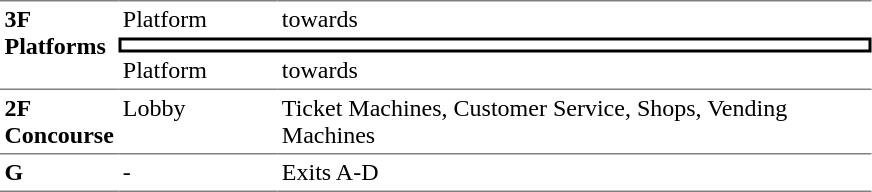<table table border=0 cellspacing=0 cellpadding=3>
<tr>
<td style="border-top:solid 1px gray;" rowspan=3 valign=top><strong>3F<br>Platforms</strong></td>
<td style="border-top:solid 1px gray;" valign=top>Platform</td>
<td style="border-top:solid 1px gray;" valign=top>  towards  </td>
</tr>
<tr>
<td style="border-right:solid 2px black;border-left:solid 2px black;border-top:solid 2px black;border-bottom:solid 2px black;text-align:center;" colspan=2></td>
</tr>
<tr>
<td>Platform</td>
<td>  towards   </td>
</tr>
<tr>
<td style="border-bottom:solid 1px gray; border-top:solid 1px gray;" valign=top width=50><strong>2F<br>Concourse</strong></td>
<td style="border-bottom:solid 1px gray; border-top:solid 1px gray;" valign=top width=100>Lobby</td>
<td style="border-bottom:solid 1px gray; border-top:solid 1px gray;" valign=top width=390>Ticket Machines, Customer Service, Shops, Vending Machines</td>
</tr>
<tr>
<td style="border-bottom:solid 1px gray;" width=50 valign=top><strong>G</strong></td>
<td style="border-bottom:solid 1px gray;" width=100 valign=top>-</td>
<td style="border-bottom:solid 1px gray;" width=390 valign=top>Exits A-D</td>
</tr>
</table>
